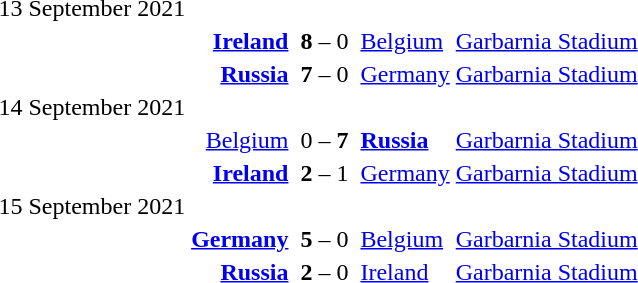<table>
<tr>
<td>13 September 2021</td>
</tr>
<tr>
<td></td>
<td align=right><strong><a href='#'>Ireland</a></strong></td>
<td></td>
<td><strong>8</strong>  – 0</td>
<td></td>
<td><a href='#'>Belgium</a></td>
<td><a href='#'>Garbarnia Stadium</a></td>
</tr>
<tr>
<td></td>
<td align=right><strong><a href='#'>Russia</a></strong></td>
<td></td>
<td><strong>7</strong>  – 0</td>
<td></td>
<td><a href='#'>Germany</a></td>
<td><a href='#'>Garbarnia Stadium</a></td>
</tr>
<tr>
<td>14 September 2021</td>
</tr>
<tr>
<td></td>
<td align=right><a href='#'>Belgium</a></td>
<td></td>
<td>0 – <strong>7</strong></td>
<td></td>
<td><strong><a href='#'>Russia</a></strong></td>
<td><a href='#'>Garbarnia Stadium</a></td>
</tr>
<tr>
<td></td>
<td align=right><strong><a href='#'>Ireland</a></strong></td>
<td></td>
<td><strong>2</strong> – 1</td>
<td></td>
<td><a href='#'>Germany</a></td>
<td><a href='#'>Garbarnia Stadium</a></td>
</tr>
<tr>
<td>15 September 2021</td>
</tr>
<tr>
<td></td>
<td align=right><strong><a href='#'>Germany</a></strong></td>
<td></td>
<td><strong>5</strong> – 0</td>
<td></td>
<td><a href='#'>Belgium</a></td>
<td><a href='#'>Garbarnia Stadium</a></td>
</tr>
<tr>
<td></td>
<td align=right><strong><a href='#'>Russia</a></strong></td>
<td></td>
<td><strong>2</strong> – 0</td>
<td></td>
<td><a href='#'>Ireland</a></td>
<td><a href='#'>Garbarnia Stadium</a></td>
</tr>
</table>
